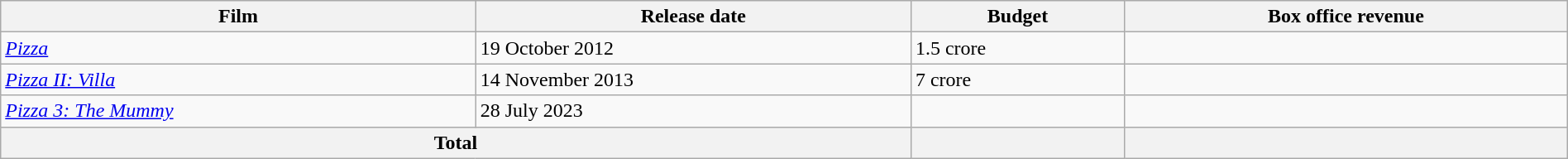<table class="wikitable" style="width:100%;">
<tr>
<th style="text-align:centr;">Film</th>
<th style="text-align:centr;">Release date</th>
<th style="text-align:centr;">Budget</th>
<th style="text-align:centr;">Box office revenue</th>
</tr>
<tr>
<td><em><a href='#'>Pizza</a></em></td>
<td>19 October 2012</td>
<td>1.5 crore</td>
<td></td>
</tr>
<tr>
<td><em><a href='#'>Pizza II: Villa</a></em></td>
<td>14 November 2013</td>
<td>7 crore</td>
<td></td>
</tr>
<tr>
<td><em><a href='#'>Pizza 3: The Mummy</a></em></td>
<td>28 July 2023</td>
<td></td>
<td></td>
</tr>
<tr>
<th style="text-align:centr;" colspan=2>Total</th>
<th style="text-align:centr;"><br></th>
<th style="text-align:centr;"><br></th>
</tr>
</table>
